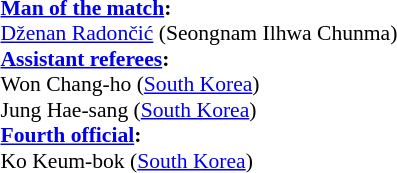<table width=100% style="font-size: 90%">
<tr>
<td><br><strong><a href='#'>Man of the match</a>:</strong>
<br><a href='#'>Dženan Radončić</a> (Seongnam Ilhwa Chunma)<br><strong><a href='#'>Assistant referees</a>:</strong>
<br>Won Chang-ho (<a href='#'>South Korea</a>)
<br>Jung Hae-sang (<a href='#'>South Korea</a>) 
<br><strong><a href='#'>Fourth official</a>:</strong>
<br>Ko Keum-bok (<a href='#'>South Korea</a>)</td>
</tr>
</table>
